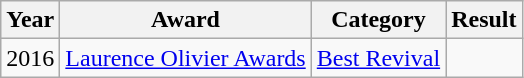<table class="wikitable">
<tr>
<th>Year</th>
<th>Award</th>
<th>Category</th>
<th>Result</th>
</tr>
<tr>
<td rowspan="1" align="center">2016</td>
<td rowspan="1"><a href='#'>Laurence Olivier Awards</a></td>
<td><a href='#'>Best Revival</a></td>
<td></td>
</tr>
</table>
